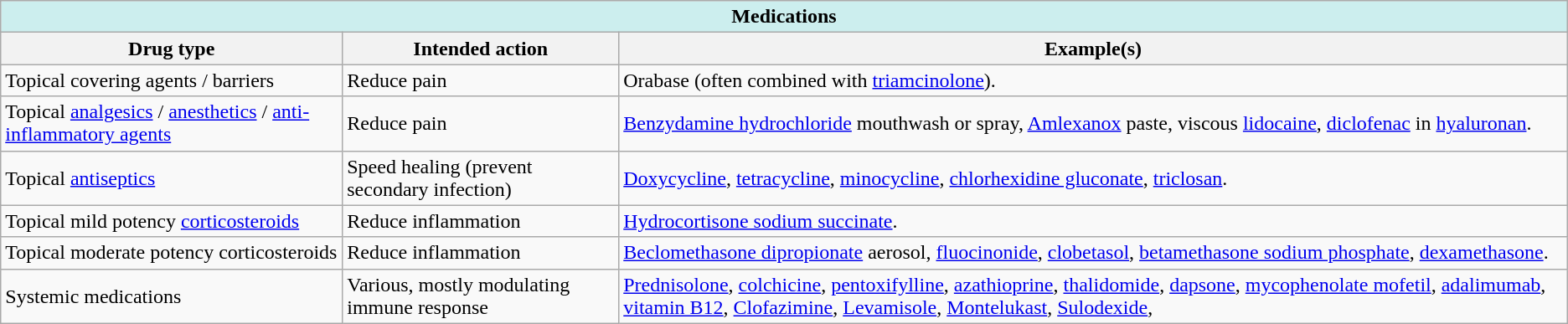<table class="wikitable" style="border:solid 1px #999999; margin:0 0 1em 1em;">
<tr>
<th colspan="3" style="background-color: #CCEEEE;">Medications</th>
</tr>
<tr>
<th>Drug type</th>
<th>Intended action</th>
<th>Example(s)</th>
</tr>
<tr>
<td>Topical covering agents / barriers</td>
<td>Reduce pain</td>
<td>Orabase (often combined with <a href='#'>triamcinolone</a>).</td>
</tr>
<tr>
<td>Topical <a href='#'>analgesics</a> / <a href='#'>anesthetics</a> / <a href='#'>anti-inflammatory agents</a></td>
<td>Reduce pain</td>
<td><a href='#'>Benzydamine hydrochloride</a> mouthwash or spray, <a href='#'>Amlexanox</a> paste, viscous <a href='#'>lidocaine</a>, <a href='#'>diclofenac</a> in <a href='#'>hyaluronan</a>.</td>
</tr>
<tr>
<td>Topical <a href='#'>antiseptics</a></td>
<td>Speed healing (prevent secondary infection)</td>
<td><a href='#'>Doxycycline</a>, <a href='#'>tetracycline</a>, <a href='#'>minocycline</a>, <a href='#'>chlorhexidine gluconate</a>, <a href='#'>triclosan</a>.</td>
</tr>
<tr>
<td>Topical mild potency <a href='#'>corticosteroids</a></td>
<td>Reduce inflammation</td>
<td><a href='#'>Hydrocortisone sodium succinate</a>.</td>
</tr>
<tr>
<td>Topical moderate potency corticosteroids</td>
<td>Reduce inflammation</td>
<td><a href='#'>Beclomethasone dipropionate</a> aerosol, <a href='#'>fluocinonide</a>, <a href='#'>clobetasol</a>, <a href='#'>betamethasone sodium phosphate</a>, <a href='#'>dexamethasone</a>.</td>
</tr>
<tr>
<td>Systemic medications</td>
<td>Various, mostly modulating immune response</td>
<td><a href='#'>Prednisolone</a>, <a href='#'>colchicine</a>, <a href='#'>pentoxifylline</a>, <a href='#'>azathioprine</a>, <a href='#'>thalidomide</a>, <a href='#'>dapsone</a>, <a href='#'>mycophenolate mofetil</a>, <a href='#'>adalimumab</a>, <a href='#'>vitamin B12</a>, <a href='#'>Clofazimine</a>, <a href='#'>Levamisole</a>, <a href='#'>Montelukast</a>, <a href='#'>Sulodexide</a>,</td>
</tr>
</table>
